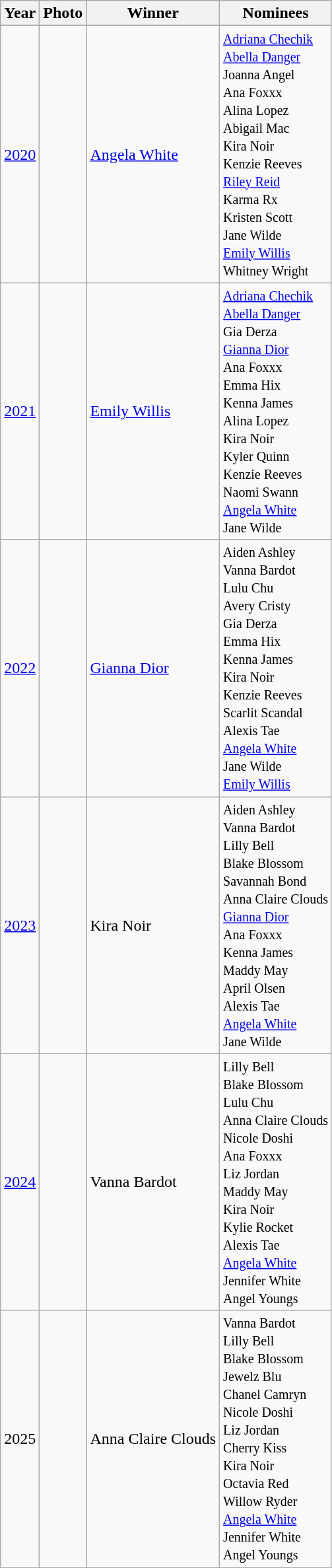<table class="wikitable sortable">
<tr>
<th>Year</th>
<th>Photo</th>
<th>Winner</th>
<th>Nominees</th>
</tr>
<tr>
<td><a href='#'>2020</a></td>
<td></td>
<td><a href='#'>Angela White</a></td>
<td><small><a href='#'>Adriana Chechik</a><br><a href='#'>Abella Danger</a><br>Joanna Angel<br> Ana Foxxx<br>Alina Lopez<br>Abigail Mac<br>Kira Noir<br>Kenzie Reeves<br><a href='#'>Riley Reid</a><br>Karma Rx<br>Kristen Scott<br>Jane Wilde<br><a href='#'>Emily Willis</a><br>Whitney Wright</small></td>
</tr>
<tr>
<td><a href='#'>2021</a></td>
<td></td>
<td><a href='#'>Emily Willis</a></td>
<td><small><a href='#'>Adriana Chechik</a><br><a href='#'>Abella Danger</a><br>Gia Derza<br><a href='#'>Gianna Dior</a><br>Ana Foxxx<br>Emma Hix<br>Kenna James<br>Alina Lopez<br>Kira Noir<br>Kyler Quinn<br>Kenzie Reeves<br>Naomi Swann<br><a href='#'>Angela White</a><br>Jane Wilde</small></td>
</tr>
<tr>
<td><a href='#'>2022</a></td>
<td></td>
<td><a href='#'>Gianna Dior</a></td>
<td><small>Aiden Ashley<br>Vanna Bardot<br>Lulu Chu<br>Avery Cristy<br>Gia Derza<br>Emma Hix<br>Kenna James<br>Kira Noir<br>Kenzie Reeves<br>Scarlit Scandal<br>Alexis Tae<br><a href='#'>Angela White</a><br>Jane Wilde<br><a href='#'>Emily Willis</a></small></td>
</tr>
<tr>
<td><a href='#'>2023</a></td>
<td></td>
<td>Kira Noir</td>
<td><small>Aiden Ashley<br>Vanna Bardot<br>Lilly Bell<br>Blake Blossom<br>Savannah Bond<br>Anna Claire Clouds<br><a href='#'>Gianna Dior</a><br>Ana Foxxx<br>Kenna James<br>Maddy May<br>April Olsen<br>Alexis Tae<br><a href='#'>Angela White</a><br>Jane Wilde</small></td>
</tr>
<tr>
<td><a href='#'>2024</a></td>
<td></td>
<td>Vanna Bardot</td>
<td><small>Lilly Bell<br>Blake Blossom<br>Lulu Chu<br>Anna Claire Clouds<br>Nicole Doshi<br>Ana Foxxx<br>Liz Jordan<br>Maddy May<br>Kira Noir<br>Kylie Rocket<br>Alexis Tae<br><a href='#'>Angela White</a><br>Jennifer White<br>Angel Youngs</small></td>
</tr>
<tr>
<td>2025</td>
<td></td>
<td>Anna Claire Clouds</td>
<td><small>Vanna Bardot<br>Lilly Bell<br>Blake Blossom<br>Jewelz Blu<br>Chanel Camryn<br>Nicole Doshi<br>Liz Jordan<br>Cherry Kiss<br>Kira Noir<br>Octavia Red<br>Willow Ryder<br><a href='#'>Angela White</a><br>Jennifer White<br>Angel Youngs</small></td>
</tr>
</table>
